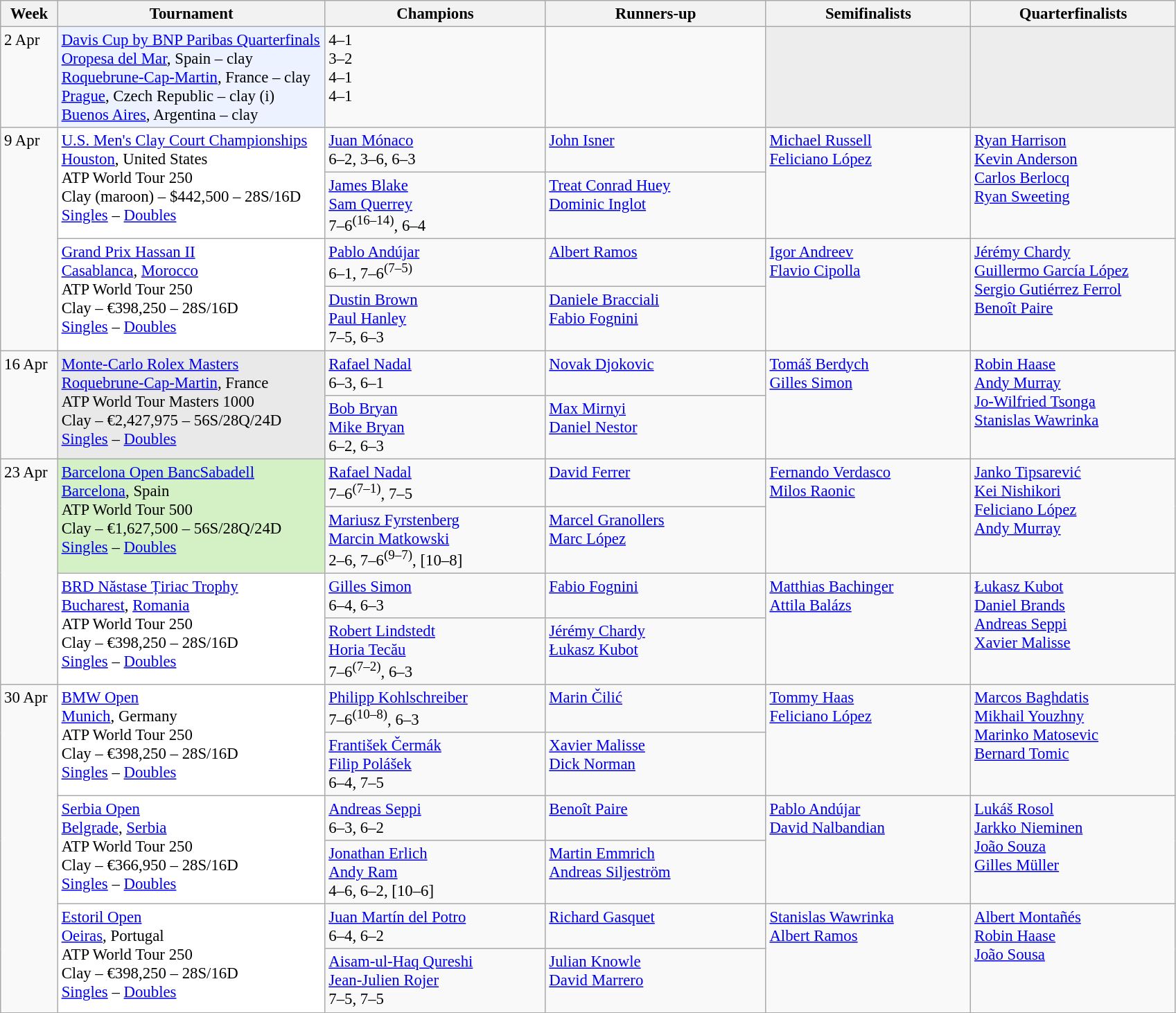<table class=wikitable style=font-size:95%>
<tr>
<th style="width:48px;">Week</th>
<th style="width:250px;">Tournament</th>
<th style="width:205px;">Champions</th>
<th style="width:205px;">Runners-up</th>
<th style="width:190px;">Semifinalists</th>
<th style="width:190px;">Quarterfinalists</th>
</tr>
<tr valign=top>
<td>2 Apr</td>
<td bgcolor=#ECF2FF><a href='#'>Davis Cup by BNP Paribas Quarterfinals</a><br> <a href='#'>Oropesa del Mar</a>, Spain – clay<br> <a href='#'>Roquebrune-Cap-Martin</a>, France – clay<br> <a href='#'>Prague</a>, Czech Republic – clay (i)<br> <a href='#'>Buenos Aires</a>, Argentina – clay</td>
<td> 4–1<br> 3–2<br> 4–1<br> 4–1</td>
<td><br><br><br></td>
<td bgcolor=#ededed></td>
<td bgcolor=#ededed></td>
</tr>
<tr valign=top>
<td rowspan=4>9 Apr</td>
<td bgcolor=#ffffff rowspan=2><a href='#'>U.S. Men's Clay Court Championships</a><br> <a href='#'>Houston</a>, United States<br>ATP World Tour 250<br>Clay (maroon) – $442,500 – 28S/16D<br><a href='#'>Singles</a> – <a href='#'>Doubles</a></td>
<td> <a href='#'>Juan Mónaco</a><br>6–2, 3–6, 6–3</td>
<td> <a href='#'>John Isner</a></td>
<td rowspan=2> <a href='#'>Michael Russell</a><br> <a href='#'>Feliciano López</a></td>
<td rowspan=2> <a href='#'>Ryan Harrison</a><br> <a href='#'>Kevin Anderson</a><br> <a href='#'>Carlos Berlocq</a><br> <a href='#'>Ryan Sweeting</a></td>
</tr>
<tr valign=top>
<td> <a href='#'>James Blake</a><br> <a href='#'>Sam Querrey</a><br>7–6<sup>(16–14)</sup>, 6–4</td>
<td> <a href='#'>Treat Conrad Huey</a><br> <a href='#'>Dominic Inglot</a></td>
</tr>
<tr valign=top>
<td bgcolor=#ffffff rowspan=2><a href='#'>Grand Prix Hassan II</a><br> <a href='#'>Casablanca</a>, <a href='#'>Morocco</a><br>ATP World Tour 250<br>Clay – €398,250 – 28S/16D<br><a href='#'>Singles</a> – <a href='#'>Doubles</a></td>
<td> <a href='#'>Pablo Andújar</a><br>6–1, 7–6<sup>(7–5)</sup></td>
<td> <a href='#'>Albert Ramos</a></td>
<td rowspan=2> <a href='#'>Igor Andreev</a><br> <a href='#'>Flavio Cipolla</a></td>
<td rowspan=2> <a href='#'>Jérémy Chardy</a><br> <a href='#'>Guillermo García López</a><br> <a href='#'>Sergio Gutiérrez Ferrol</a><br> <a href='#'>Benoît Paire</a></td>
</tr>
<tr valign=top>
<td> <a href='#'>Dustin Brown</a><br> <a href='#'>Paul Hanley</a><br>7–5, 6–3</td>
<td> <a href='#'>Daniele Bracciali</a><br> <a href='#'>Fabio Fognini</a></td>
</tr>
<tr valign=top>
<td rowspan=2>16 Apr</td>
<td style=background:#E9E9E9 rowspan=2><a href='#'>Monte-Carlo Rolex Masters</a><br> <a href='#'>Roquebrune-Cap-Martin</a>, France<br>ATP World Tour Masters 1000<br>Clay – €2,427,975 – 56S/28Q/24D<br><a href='#'>Singles</a> – <a href='#'>Doubles</a></td>
<td> <a href='#'>Rafael Nadal</a><br>6–3, 6–1</td>
<td> <a href='#'>Novak Djokovic</a></td>
<td rowspan=2> <a href='#'>Tomáš Berdych</a><br> <a href='#'>Gilles Simon</a></td>
<td rowspan=2> <a href='#'>Robin Haase</a><br> <a href='#'>Andy Murray</a><br> <a href='#'>Jo-Wilfried Tsonga</a><br> <a href='#'>Stanislas Wawrinka</a></td>
</tr>
<tr valign=top>
<td> <a href='#'>Bob Bryan</a><br> <a href='#'>Mike Bryan</a><br>6–2, 6–3</td>
<td> <a href='#'>Max Mirnyi</a><br> <a href='#'>Daniel Nestor</a></td>
</tr>
<tr valign=top>
<td rowspan=4>23 Apr</td>
<td style=background:#D4F1C5 rowspan=2><a href='#'>Barcelona Open BancSabadell</a><br> <a href='#'>Barcelona</a>, Spain<br>ATP World Tour 500<br>Clay – €1,627,500 – 56S/28Q/24D<br><a href='#'>Singles</a> – <a href='#'>Doubles</a></td>
<td> <a href='#'>Rafael Nadal</a><br>7–6<sup>(7–1)</sup>, 7–5</td>
<td> <a href='#'>David Ferrer</a></td>
<td rowspan=2> <a href='#'>Fernando Verdasco</a><br> <a href='#'>Milos Raonic</a></td>
<td rowspan=2> <a href='#'>Janko Tipsarević</a><br> <a href='#'>Kei Nishikori</a><br> <a href='#'>Feliciano López</a><br> <a href='#'>Andy Murray</a></td>
</tr>
<tr valign=top>
<td> <a href='#'>Mariusz Fyrstenberg</a><br> <a href='#'>Marcin Matkowski</a><br>2–6, 7–6<sup>(9–7)</sup>, [10–8]</td>
<td> <a href='#'>Marcel Granollers</a><br> <a href='#'>Marc López</a></td>
</tr>
<tr valign=top>
<td bgcolor=#ffffff rowspan=2><a href='#'>BRD Năstase Țiriac Trophy</a><br> <a href='#'>Bucharest</a>, <a href='#'>Romania</a><br>ATP World Tour 250<br>Clay – €398,250 – 28S/16D<br><a href='#'>Singles</a> – <a href='#'>Doubles</a></td>
<td> <a href='#'>Gilles Simon</a><br>6–4, 6–3</td>
<td> <a href='#'>Fabio Fognini</a></td>
<td rowspan=2> <a href='#'>Matthias Bachinger</a><br> <a href='#'>Attila Balázs</a></td>
<td rowspan=2> <a href='#'>Łukasz Kubot</a><br> <a href='#'>Daniel Brands</a><br> <a href='#'>Andreas Seppi</a><br> <a href='#'>Xavier Malisse</a></td>
</tr>
<tr valign=top>
<td> <a href='#'>Robert Lindstedt</a><br> <a href='#'>Horia Tecău</a><br>7–6<sup>(7–2)</sup>, 6–3</td>
<td> <a href='#'>Jérémy Chardy</a><br> <a href='#'>Łukasz Kubot</a></td>
</tr>
<tr valign=top>
<td rowspan=6>30 Apr</td>
<td style=background:#fff rowspan=2><a href='#'>BMW Open</a><br> <a href='#'>Munich</a>, Germany<br>ATP World Tour 250<br>Clay – €398,250 – 28S/16D<br><a href='#'>Singles</a> – <a href='#'>Doubles</a></td>
<td> <a href='#'>Philipp Kohlschreiber</a><br>7–6<sup>(10–8)</sup>, 6–3</td>
<td> <a href='#'>Marin Čilić</a></td>
<td rowspan=2> <a href='#'>Tommy Haas</a> <br> <a href='#'>Feliciano López</a></td>
<td rowspan=2> <a href='#'>Marcos Baghdatis</a><br> <a href='#'>Mikhail Youzhny</a><br> <a href='#'>Marinko Matosevic</a><br> <a href='#'>Bernard Tomic</a></td>
</tr>
<tr valign=top>
<td> <a href='#'>František Čermák</a> <br>  <a href='#'>Filip Polášek</a><br>6–4, 7–5</td>
<td> <a href='#'>Xavier Malisse</a> <br>  <a href='#'>Dick Norman</a></td>
</tr>
<tr valign=top>
<td style=background:#fff rowspan=2><a href='#'>Serbia Open</a><br> <a href='#'>Belgrade</a>, <a href='#'>Serbia</a><br>ATP World Tour 250<br>Clay – €366,950 – 28S/16D<br><a href='#'>Singles</a> – <a href='#'>Doubles</a></td>
<td> <a href='#'>Andreas Seppi</a><br>6–3, 6–2</td>
<td> <a href='#'>Benoît Paire</a></td>
<td rowspan=2> <a href='#'>Pablo Andújar</a><br> <a href='#'>David Nalbandian</a></td>
<td rowspan=2> <a href='#'>Lukáš Rosol</a><br> <a href='#'>Jarkko Nieminen</a><br> <a href='#'>João Souza</a><br> <a href='#'>Gilles Müller</a></td>
</tr>
<tr valign=top>
<td> <a href='#'>Jonathan Erlich</a> <br>  <a href='#'>Andy Ram</a> <br>4–6, 6–2, [10–6]</td>
<td> <a href='#'>Martin Emmrich</a> <br>  <a href='#'>Andreas Siljeström</a></td>
</tr>
<tr valign=top>
<td style=background:#fff rowspan=2><a href='#'>Estoril Open</a><br> <a href='#'>Oeiras</a>, Portugal<br>ATP World Tour 250<br>Clay – €398,250 – 28S/16D<br><a href='#'>Singles</a> – <a href='#'>Doubles</a></td>
<td> <a href='#'>Juan Martín del Potro</a><br>6–4, 6–2</td>
<td> <a href='#'>Richard Gasquet</a></td>
<td rowspan=2> <a href='#'>Stanislas Wawrinka</a><br> <a href='#'>Albert Ramos</a></td>
<td rowspan=2> <a href='#'>Albert Montañés</a><br> <a href='#'>Robin Haase</a><br> <a href='#'>João Sousa</a><br></td>
</tr>
<tr valign=top>
<td> <a href='#'>Aisam-ul-Haq Qureshi</a> <br>  <a href='#'>Jean-Julien Rojer</a><br>7–5, 7–5</td>
<td> <a href='#'>Julian Knowle</a> <br>  <a href='#'>David Marrero</a></td>
</tr>
<tr valign=top>
</tr>
</table>
